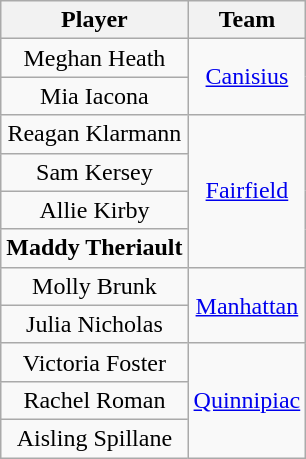<table class="wikitable" style="text-align: center;">
<tr>
<th>Player</th>
<th>Team</th>
</tr>
<tr>
<td>Meghan Heath</td>
<td rowspan=2><a href='#'>Canisius</a></td>
</tr>
<tr>
<td>Mia Iacona</td>
</tr>
<tr>
<td>Reagan Klarmann</td>
<td rowspan=4><a href='#'>Fairfield</a></td>
</tr>
<tr>
<td>Sam Kersey</td>
</tr>
<tr>
<td>Allie Kirby</td>
</tr>
<tr>
<td><strong>Maddy Theriault</strong></td>
</tr>
<tr>
<td>Molly Brunk</td>
<td rowspan=2><a href='#'>Manhattan</a></td>
</tr>
<tr>
<td>Julia Nicholas</td>
</tr>
<tr>
<td>Victoria Foster</td>
<td rowspan=3><a href='#'>Quinnipiac</a></td>
</tr>
<tr>
<td>Rachel Roman</td>
</tr>
<tr>
<td>Aisling Spillane</td>
</tr>
</table>
